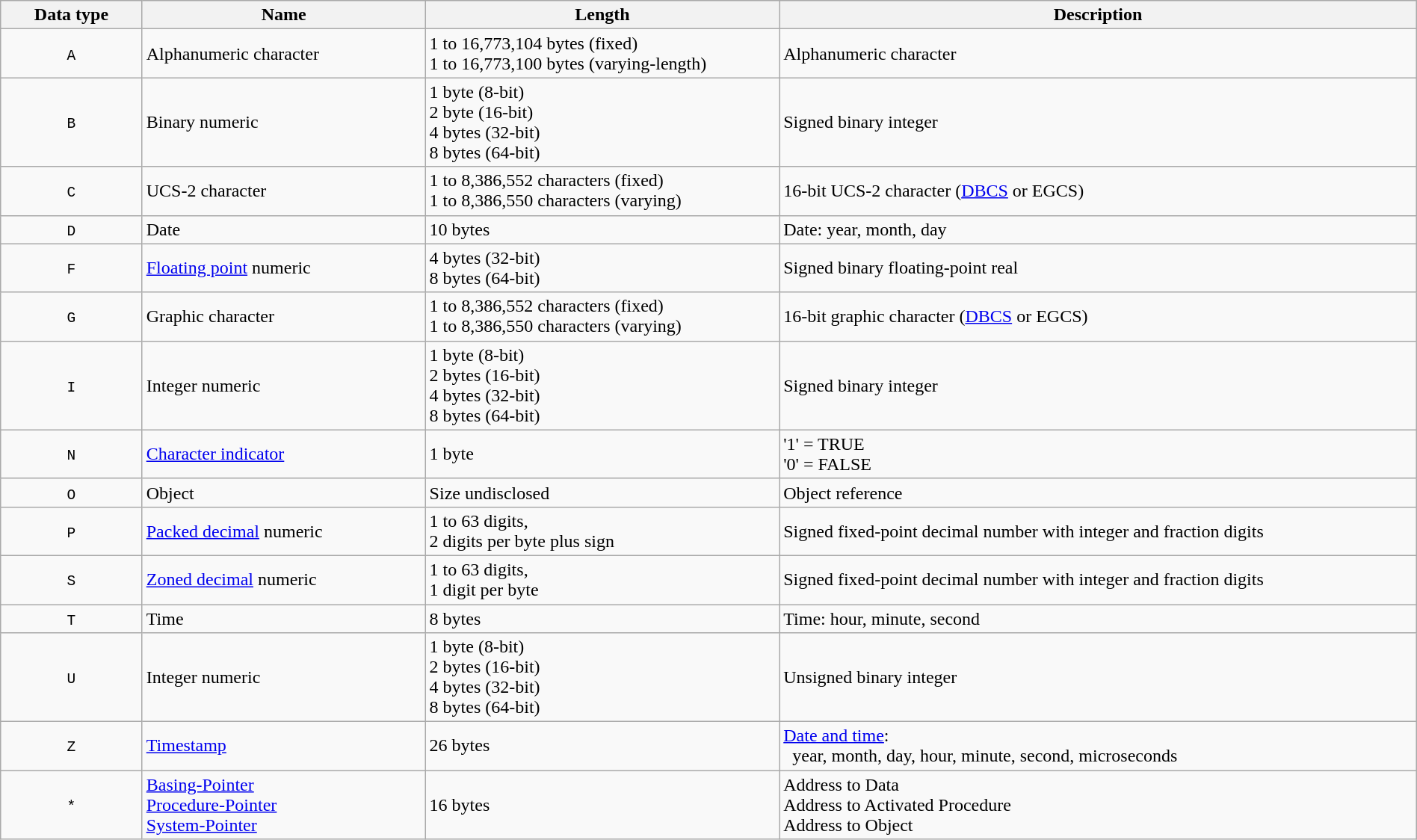<table class="wikitable sortable" style="width:100%;">
<tr>
<th style="width:10%">Data type</th>
<th style="width:20%">Name</th>
<th style="width:25%">Length</th>
<th style="width:45%">Description</th>
</tr>
<tr>
<td style="text-align:center"><code>A</code></td>
<td>Alphanumeric character</td>
<td>1 to 16,773,104 bytes (fixed)<br>1 to 16,773,100 bytes (varying-length)</td>
<td>Alphanumeric character</td>
</tr>
<tr>
<td style="text-align:center"><code>B</code></td>
<td>Binary numeric</td>
<td>1 byte (8-bit)<br>2 byte (16-bit)<br>4 bytes (32-bit)<br>8 bytes (64-bit)</td>
<td>Signed binary integer</td>
</tr>
<tr>
<td style="text-align:center"><code>C</code></td>
<td>UCS-2 character</td>
<td>1 to 8,386,552 characters (fixed)<br>1 to 8,386,550 characters (varying)</td>
<td>16-bit UCS-2 character (<a href='#'>DBCS</a> or EGCS)</td>
</tr>
<tr>
<td style="text-align:center"><code>D</code></td>
<td>Date</td>
<td>10 bytes</td>
<td>Date: year, month, day</td>
</tr>
<tr>
<td style="text-align:center"><code>F</code></td>
<td><a href='#'>Floating point</a> numeric</td>
<td>4 bytes (32-bit)<br>8 bytes (64-bit)</td>
<td>Signed binary floating-point real</td>
</tr>
<tr>
<td style="text-align:center"><code>G</code></td>
<td>Graphic character</td>
<td>1 to 8,386,552 characters (fixed)<br>1 to 8,386,550 characters (varying)</td>
<td>16-bit graphic character (<a href='#'>DBCS</a> or EGCS)</td>
</tr>
<tr>
<td style="text-align:center"><code>I</code></td>
<td>Integer numeric</td>
<td>1 byte (8-bit)<br>2 bytes (16-bit)<br>4 bytes (32-bit)<br>8 bytes (64-bit)</td>
<td>Signed binary integer</td>
</tr>
<tr>
<td style="text-align:center"><code>N</code></td>
<td><a href='#'>Character indicator</a></td>
<td>1 byte</td>
<td>'1' = TRUE<br>'0' = FALSE</td>
</tr>
<tr>
<td style="text-align:center"><code>O</code></td>
<td>Object</td>
<td>Size undisclosed</td>
<td>Object reference</td>
</tr>
<tr>
<td style="text-align:center"><code>P</code></td>
<td><a href='#'>Packed decimal</a> numeric</td>
<td>1 to 63 digits,<br>2 digits per byte plus sign</td>
<td>Signed fixed-point decimal number with integer and fraction digits</td>
</tr>
<tr>
<td style="text-align:center"><code>S</code></td>
<td><a href='#'>Zoned decimal</a> numeric</td>
<td>1 to 63 digits,<br>1 digit per byte</td>
<td>Signed fixed-point decimal number with integer and fraction digits</td>
</tr>
<tr>
<td style="text-align:center"><code>T</code></td>
<td>Time</td>
<td>8 bytes</td>
<td>Time: hour, minute, second</td>
</tr>
<tr>
<td style="text-align:center"><code>U</code></td>
<td>Integer numeric</td>
<td>1 byte (8-bit)<br>2 bytes (16-bit)<br>4 bytes (32-bit)<br>8 bytes (64-bit)</td>
<td>Unsigned binary integer</td>
</tr>
<tr>
<td style="text-align:center"><code>Z</code></td>
<td><a href='#'>Timestamp</a></td>
<td>26 bytes</td>
<td><a href='#'>Date and time</a>:<br>  year, month, day, hour, minute, second, microseconds</td>
</tr>
<tr>
<td style="text-align:center"><code>*</code></td>
<td><a href='#'>Basing-Pointer</a><br><a href='#'>Procedure-Pointer</a><br><a href='#'>System-Pointer</a></td>
<td>16 bytes</td>
<td>Address to Data<br>Address to Activated Procedure<br>Address to Object</td>
</tr>
</table>
